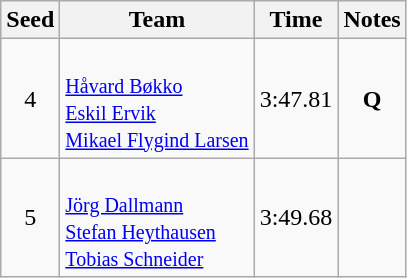<table class="wikitable" style="text-align:center">
<tr>
<th>Seed</th>
<th>Team</th>
<th>Time</th>
<th>Notes</th>
</tr>
<tr>
<td>4</td>
<td align="left"><small><br> <a href='#'>Håvard Bøkko</a><br><a href='#'>Eskil Ervik</a><br><a href='#'>Mikael Flygind Larsen</a></small></td>
<td>3:47.81</td>
<td><strong>Q</strong></td>
</tr>
<tr>
<td>5</td>
<td align="left"><small> <br> <a href='#'>Jörg Dallmann</a><br><a href='#'>Stefan Heythausen</a><br><a href='#'>Tobias Schneider</a></small></td>
<td>3:49.68</td>
<td></td>
</tr>
</table>
